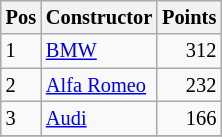<table class="wikitable"   style="font-size:   85%;">
<tr>
<th>Pos</th>
<th>Constructor</th>
<th>Points</th>
</tr>
<tr>
<td>1</td>
<td> <a href='#'>BMW</a></td>
<td align="right">312</td>
</tr>
<tr>
<td>2</td>
<td> <a href='#'>Alfa Romeo</a></td>
<td align="right">232</td>
</tr>
<tr>
<td>3</td>
<td> <a href='#'>Audi</a></td>
<td align="right">166</td>
</tr>
<tr>
</tr>
</table>
